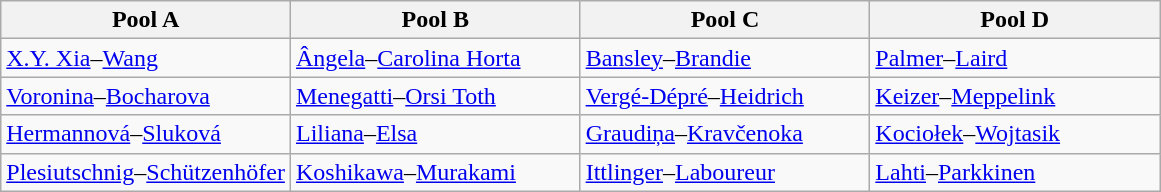<table class="wikitable">
<tr>
<th width=25%>Pool A</th>
<th width=25%>Pool B</th>
<th width=25%>Pool C</th>
<th width=25%>Pool D</th>
</tr>
<tr>
<td> <a href='#'>X.Y. Xia</a>–<a href='#'>Wang</a></td>
<td> <a href='#'>Ângela</a>–<a href='#'>Carolina Horta</a></td>
<td> <a href='#'>Bansley</a>–<a href='#'>Brandie</a></td>
<td> <a href='#'>Palmer</a>–<a href='#'>Laird</a></td>
</tr>
<tr>
<td> <a href='#'>Voronina</a>–<a href='#'>Bocharova</a></td>
<td> <a href='#'>Menegatti</a>–<a href='#'>Orsi Toth</a></td>
<td> <a href='#'>Vergé-Dépré</a>–<a href='#'>Heidrich</a></td>
<td> <a href='#'>Keizer</a>–<a href='#'>Meppelink</a></td>
</tr>
<tr>
<td> <a href='#'>Hermannová</a>–<a href='#'>Sluková</a></td>
<td> <a href='#'>Liliana</a>–<a href='#'>Elsa</a></td>
<td> <a href='#'>Graudiņa</a>–<a href='#'>Kravčenoka</a></td>
<td> <a href='#'>Kociołek</a>–<a href='#'>Wojtasik</a></td>
</tr>
<tr>
<td> <a href='#'>Plesiutschnig</a>–<a href='#'>Schützenhöfer</a></td>
<td> <a href='#'>Koshikawa</a>–<a href='#'>Murakami</a></td>
<td> <a href='#'>Ittlinger</a>–<a href='#'>Laboureur</a></td>
<td> <a href='#'>Lahti</a>–<a href='#'>Parkkinen</a></td>
</tr>
</table>
